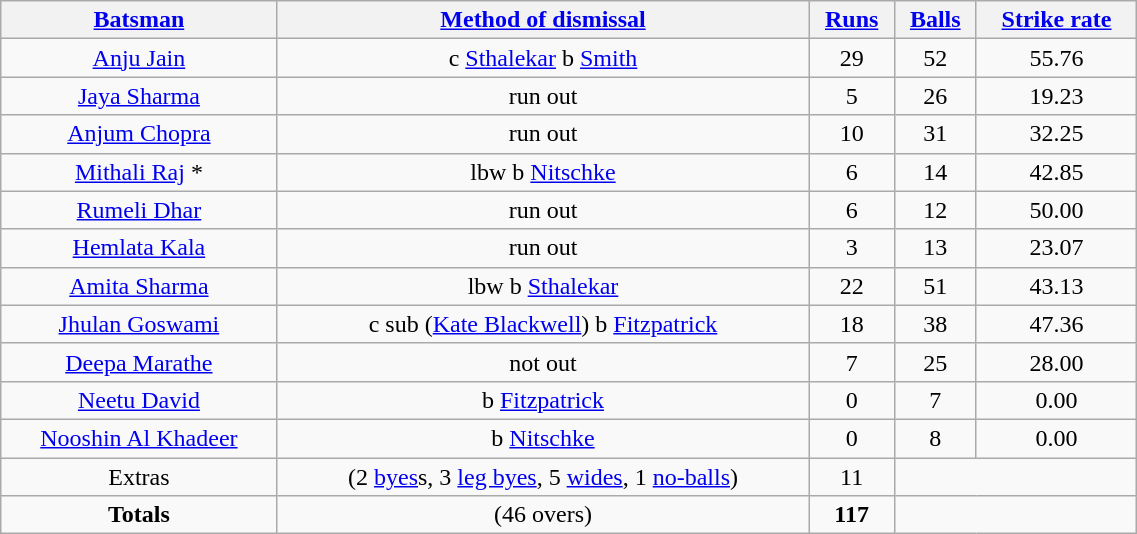<table border="1" cellpadding="1" cellspacing="0" style="border: gray solid 1px; border-collapse: collapse; text-align: center; width: 60%;" class=wikitable>
<tr>
<th><a href='#'>Batsman</a></th>
<th><a href='#'>Method of dismissal</a></th>
<th><a href='#'>Runs</a></th>
<th><a href='#'>Balls</a></th>
<th><a href='#'>Strike rate</a></th>
</tr>
<tr>
<td><a href='#'>Anju Jain</a> </td>
<td>c <a href='#'>Sthalekar</a> b <a href='#'>Smith</a></td>
<td>29</td>
<td>52</td>
<td>55.76</td>
</tr>
<tr>
<td><a href='#'>Jaya Sharma</a></td>
<td>run out</td>
<td>5</td>
<td>26</td>
<td>19.23</td>
</tr>
<tr>
<td><a href='#'>Anjum Chopra</a></td>
<td>run out</td>
<td>10</td>
<td>31</td>
<td>32.25</td>
</tr>
<tr>
<td><a href='#'>Mithali Raj</a> *</td>
<td>lbw b <a href='#'>Nitschke</a></td>
<td>6</td>
<td>14</td>
<td>42.85</td>
</tr>
<tr>
<td><a href='#'>Rumeli Dhar</a></td>
<td>run out</td>
<td>6</td>
<td>12</td>
<td>50.00</td>
</tr>
<tr>
<td><a href='#'>Hemlata Kala</a></td>
<td>run out</td>
<td>3</td>
<td>13</td>
<td>23.07</td>
</tr>
<tr>
<td><a href='#'>Amita Sharma</a></td>
<td>lbw b <a href='#'>Sthalekar</a></td>
<td>22</td>
<td>51</td>
<td>43.13</td>
</tr>
<tr>
<td><a href='#'>Jhulan Goswami</a></td>
<td>c sub (<a href='#'>Kate Blackwell</a>) b <a href='#'>Fitzpatrick</a></td>
<td>18</td>
<td>38</td>
<td>47.36</td>
</tr>
<tr>
<td><a href='#'>Deepa Marathe</a></td>
<td>not out</td>
<td>7</td>
<td>25</td>
<td>28.00</td>
</tr>
<tr>
<td><a href='#'>Neetu David</a></td>
<td>b <a href='#'>Fitzpatrick</a></td>
<td>0</td>
<td>7</td>
<td>0.00</td>
</tr>
<tr>
<td><a href='#'>Nooshin Al Khadeer</a></td>
<td>b <a href='#'>Nitschke</a></td>
<td>0</td>
<td>8</td>
<td>0.00</td>
</tr>
<tr>
<td>Extras</td>
<td>(2 <a href='#'>byes</a>s, 3 <a href='#'>leg byes</a>, 5 <a href='#'>wides</a>, 1 <a href='#'>no-balls</a>)</td>
<td>11</td>
<td colspan="2"></td>
</tr>
<tr>
<td><strong>Totals</strong></td>
<td>(46 overs)</td>
<td><strong>117</strong></td>
<td colspan="2"></td>
</tr>
</table>
